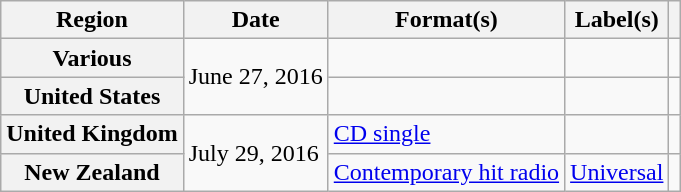<table class="wikitable plainrowheaders">
<tr>
<th scope="col">Region</th>
<th scope="col">Date</th>
<th scope="col">Format(s)</th>
<th scope="col">Label(s)</th>
<th scope="col"></th>
</tr>
<tr>
<th scope="row">Various</th>
<td rowspan="2">June 27, 2016</td>
<td></td>
<td></td>
<td align="center"></td>
</tr>
<tr>
<th scope="row">United States</th>
<td></td>
<td></td>
<td align="center"></td>
</tr>
<tr>
<th scope="row">United Kingdom</th>
<td rowspan="2">July 29, 2016</td>
<td><a href='#'>CD single</a></td>
<td></td>
<td align="center"></td>
</tr>
<tr>
<th scope="row">New Zealand</th>
<td><a href='#'>Contemporary hit radio</a></td>
<td><a href='#'>Universal</a></td>
<td align="center"></td>
</tr>
</table>
